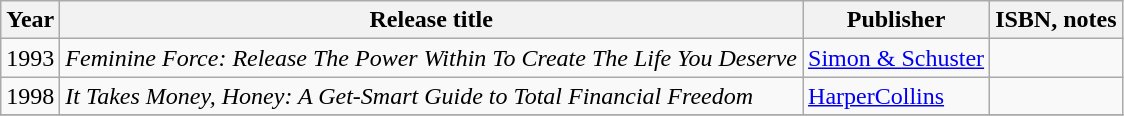<table class="wikitable" style="text-align:left;font-size:100%;">
<tr>
<th>Year</th>
<th>Release title</th>
<th>Publisher</th>
<th>ISBN, notes</th>
</tr>
<tr>
<td>1993</td>
<td><em>Feminine Force: Release The Power Within To Create The Life You Deserve</em></td>
<td><a href='#'>Simon & Schuster</a></td>
<td></td>
</tr>
<tr>
<td>1998</td>
<td><em>It Takes Money, Honey: A Get-Smart Guide to Total Financial Freedom</em></td>
<td><a href='#'>HarperCollins</a></td>
<td></td>
</tr>
<tr>
</tr>
</table>
